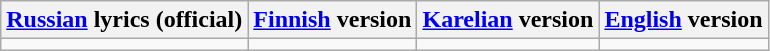<table class="wikitable">
<tr>
<th><a href='#'>Russian</a> lyrics (official)</th>
<th><a href='#'>Finnish</a> version</th>
<th><a href='#'>Karelian</a> version</th>
<th><a href='#'>English</a> version</th>
</tr>
<tr style="vertical-align:top; text-align:center; white-space:nowrap;">
<td></td>
<td></td>
<td></td>
<td></td>
</tr>
</table>
